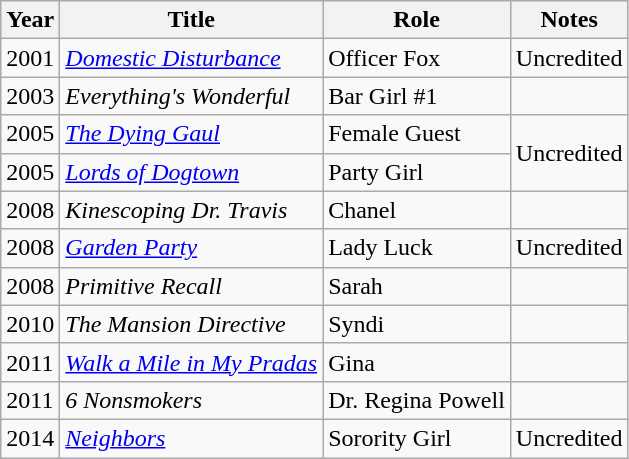<table class="wikitable sortable">
<tr>
<th>Year</th>
<th>Title</th>
<th>Role</th>
<th>Notes</th>
</tr>
<tr>
<td>2001</td>
<td><em><a href='#'>Domestic Disturbance</a></em></td>
<td>Officer Fox</td>
<td>Uncredited</td>
</tr>
<tr>
<td>2003</td>
<td><em>Everything's Wonderful</em></td>
<td>Bar Girl #1</td>
<td></td>
</tr>
<tr>
<td>2005</td>
<td><a href='#'><em>The Dying Gaul</em></a></td>
<td>Female Guest</td>
<td rowspan="2">Uncredited</td>
</tr>
<tr>
<td>2005</td>
<td><em><a href='#'>Lords of Dogtown</a></em></td>
<td>Party Girl</td>
</tr>
<tr>
<td>2008</td>
<td><em>Kinescoping Dr. Travis</em></td>
<td>Chanel</td>
<td></td>
</tr>
<tr>
<td>2008</td>
<td><a href='#'><em>Garden Party</em></a></td>
<td>Lady Luck</td>
<td>Uncredited</td>
</tr>
<tr>
<td>2008</td>
<td><em>Primitive Recall</em></td>
<td>Sarah</td>
<td></td>
</tr>
<tr>
<td>2010</td>
<td><em>The Mansion Directive</em></td>
<td>Syndi</td>
<td></td>
</tr>
<tr>
<td>2011</td>
<td><em><a href='#'>Walk a Mile in My Pradas</a></em></td>
<td>Gina</td>
<td></td>
</tr>
<tr>
<td>2011</td>
<td><em>6 Nonsmokers</em></td>
<td>Dr. Regina Powell</td>
<td></td>
</tr>
<tr>
<td>2014</td>
<td><a href='#'><em>Neighbors</em></a></td>
<td>Sorority Girl</td>
<td>Uncredited</td>
</tr>
</table>
